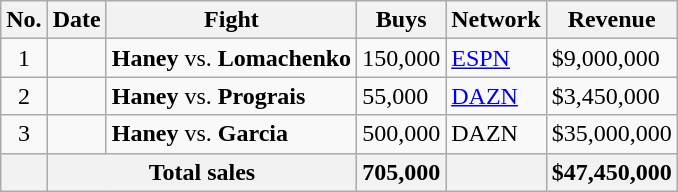<table class="wikitable sortable">
<tr>
<th>No.</th>
<th>Date</th>
<th>Fight</th>
<th>Buys</th>
<th>Network</th>
<th>Revenue</th>
</tr>
<tr>
<td align=center>1</td>
<td></td>
<td><strong>Haney</strong> vs. <strong>Lomachenko</strong></td>
<td>150,000</td>
<td><a href='#'>ESPN</a></td>
<td>$9,000,000</td>
</tr>
<tr>
<td align=center>2</td>
<td></td>
<td><strong>Haney</strong> vs. <strong>Prograis</strong></td>
<td>55,000</td>
<td><a href='#'>DAZN</a></td>
<td>$3,450,000</td>
</tr>
<tr>
<td align=center>3</td>
<td></td>
<td><strong>Haney</strong> vs. <strong>Garcia</strong></td>
<td>500,000</td>
<td>DAZN</td>
<td>$35,000,000</td>
</tr>
<tr>
<th></th>
<th colspan="2">Total sales</th>
<th>705,000</th>
<th></th>
<th>$47,450,000</th>
</tr>
</table>
